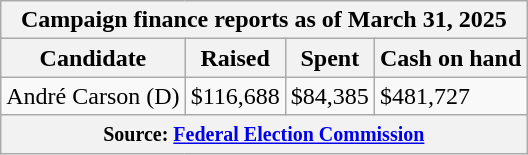<table class="wikitable sortable">
<tr>
<th colspan=4>Campaign finance reports as of March 31, 2025</th>
</tr>
<tr style="text-align:center;">
<th>Candidate</th>
<th>Raised</th>
<th>Spent</th>
<th>Cash on hand</th>
</tr>
<tr>
<td>André Carson (D)</td>
<td>$116,688</td>
<td>$84,385</td>
<td>$481,727</td>
</tr>
<tr>
<th colspan="4"><small>Source: <a href='#'>Federal Election Commission</a></small></th>
</tr>
</table>
